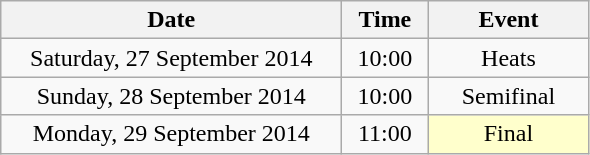<table class = "wikitable" style="text-align:center;">
<tr>
<th width=220>Date</th>
<th width=50>Time</th>
<th width=100>Event</th>
</tr>
<tr>
<td>Saturday, 27 September 2014</td>
<td>10:00</td>
<td>Heats</td>
</tr>
<tr>
<td>Sunday, 28 September 2014</td>
<td>10:00</td>
<td>Semifinal</td>
</tr>
<tr>
<td>Monday, 29 September 2014</td>
<td>11:00</td>
<td bgcolor=ffffcc>Final</td>
</tr>
</table>
